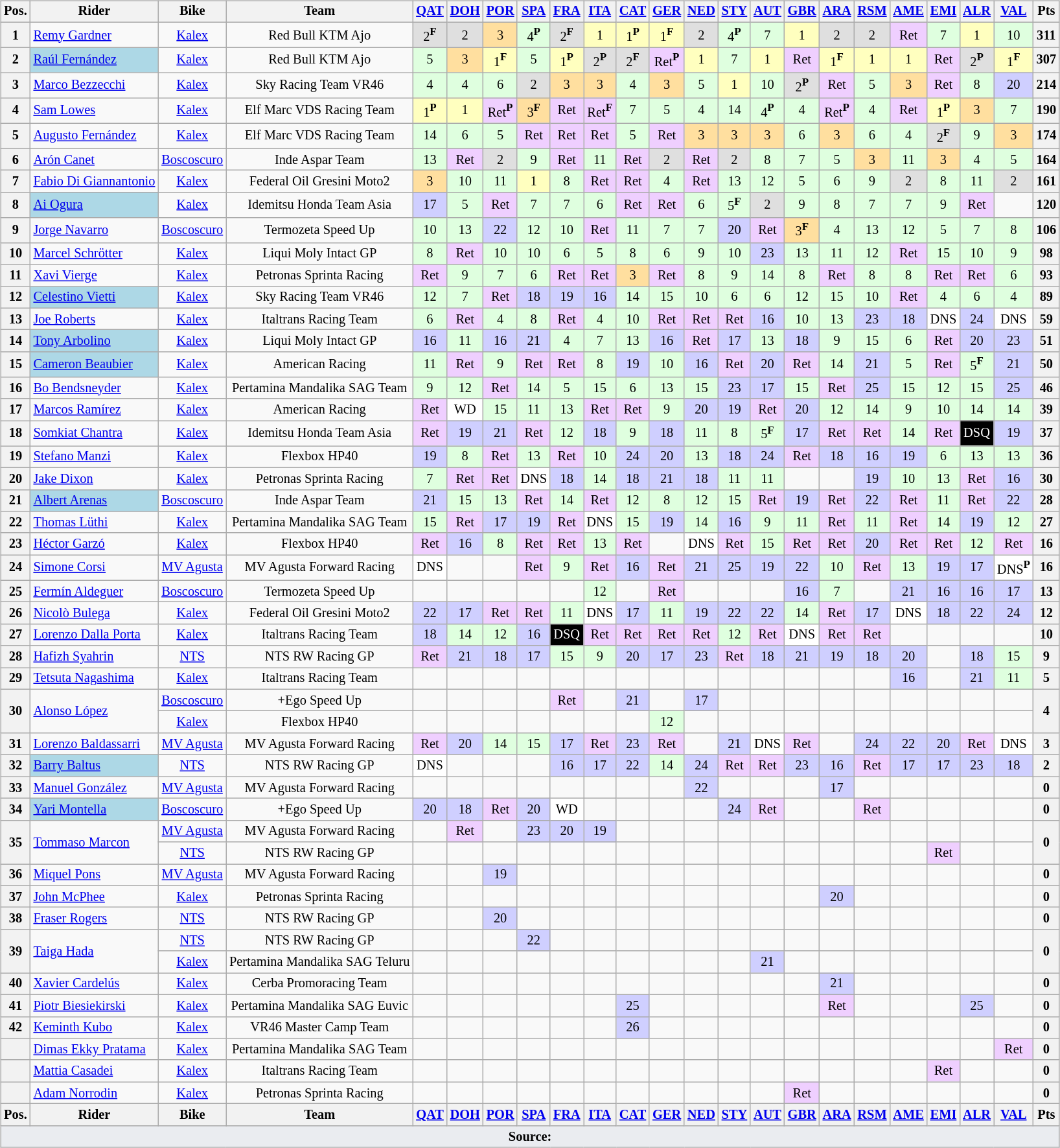<table>
<tr>
<td><br><table class="wikitable" style="font-size:85%; text-align:center;">
<tr valign="top">
<th valign="middle">Pos.</th>
<th valign="middle">Rider</th>
<th valign="middle">Bike</th>
<th valign="middle">Team</th>
<th><a href='#'>QAT</a><br></th>
<th><a href='#'>DOH</a><br></th>
<th><a href='#'>POR</a><br></th>
<th><a href='#'>SPA</a><br></th>
<th><a href='#'>FRA</a><br></th>
<th><a href='#'>ITA</a><br></th>
<th><a href='#'>CAT</a><br></th>
<th><a href='#'>GER</a><br></th>
<th><a href='#'>NED</a><br></th>
<th><a href='#'>STY</a><br></th>
<th><a href='#'>AUT</a><br></th>
<th><a href='#'>GBR</a><br></th>
<th><a href='#'>ARA</a><br></th>
<th><a href='#'>RSM</a><br></th>
<th><a href='#'>AME</a><br></th>
<th><a href='#'>EMI</a><br></th>
<th><a href='#'>ALR</a><br></th>
<th><a href='#'>VAL</a><br></th>
<th valign="middle">Pts</th>
</tr>
<tr>
<th>1</th>
<td align=left> <a href='#'>Remy Gardner</a></td>
<td><a href='#'>Kalex</a></td>
<td>Red Bull KTM Ajo</td>
<td style="background:#dfdfdf;">2<strong><sup>F</sup></strong></td>
<td style="background:#dfdfdf;">2</td>
<td style="background:#ffdf9f;">3</td>
<td style="background:#dfffdf;">4<strong><sup>P</sup></strong></td>
<td style="background:#dfdfdf;">2<strong><sup>F</sup></strong></td>
<td style="background:#ffffbf;">1</td>
<td style="background:#ffffbf;">1<strong><sup>P</sup></strong></td>
<td style="background:#ffffbf;">1<strong><sup>F</sup></strong></td>
<td style="background:#dfdfdf;">2</td>
<td style="background:#dfffdf;">4<strong><sup>P</sup></strong></td>
<td style="background:#dfffdf;">7</td>
<td style="background:#ffffbf;">1</td>
<td style="background:#dfdfdf;">2</td>
<td style="background:#dfdfdf;">2</td>
<td style="background:#efcfff;">Ret</td>
<td style="background:#dfffdf;">7</td>
<td style="background:#ffffbf;">1</td>
<td style="background:#dfffdf;">10</td>
<th>311</th>
</tr>
<tr>
<th>2</th>
<td style="background:lightblue;" align=left> <a href='#'>Raúl Fernández</a></td>
<td><a href='#'>Kalex</a></td>
<td>Red Bull KTM Ajo</td>
<td style="background:#dfffdf;">5</td>
<td style="background:#ffdf9f;">3</td>
<td style="background:#ffffbf;">1<strong><sup>F</sup></strong></td>
<td style="background:#dfffdf;">5</td>
<td style="background:#ffffbf;">1<strong><sup>P</sup></strong></td>
<td style="background:#dfdfdf;">2<strong><sup>P</sup></strong></td>
<td style="background:#dfdfdf;">2<strong><sup>F</sup></strong></td>
<td style="background:#efcfff;">Ret<strong><sup>P</sup></strong></td>
<td style="background:#ffffbf;">1</td>
<td style="background:#dfffdf;">7</td>
<td style="background:#ffffbf;">1</td>
<td style="background:#efcfff;">Ret</td>
<td style="background:#ffffbf;">1<strong><sup>F</sup></strong></td>
<td style="background:#ffffbf;">1</td>
<td style="background:#ffffbf;">1</td>
<td style="background:#efcfff;">Ret</td>
<td style="background:#dfdfdf;">2<strong><sup>P</sup></strong></td>
<td style="background:#ffffbf;">1<strong><sup>F</sup></strong></td>
<th>307</th>
</tr>
<tr>
<th>3</th>
<td align=left> <a href='#'>Marco Bezzecchi</a></td>
<td><a href='#'>Kalex</a></td>
<td>Sky Racing Team VR46</td>
<td style="background:#dfffdf;">4</td>
<td style="background:#dfffdf;">4</td>
<td style="background:#dfffdf;">6</td>
<td style="background:#dfdfdf;">2</td>
<td style="background:#ffdf9f;">3</td>
<td style="background:#ffdf9f;">3</td>
<td style="background:#dfffdf;">4</td>
<td style="background:#ffdf9f;">3</td>
<td style="background:#dfffdf;">5</td>
<td style="background:#ffffbf;">1</td>
<td style="background:#dfffdf;">10</td>
<td style="background:#dfdfdf;">2<strong><sup>P</sup></strong></td>
<td style="background:#efcfff;">Ret</td>
<td style="background:#dfffdf;">5</td>
<td style="background:#ffdf9f;">3</td>
<td style="background:#efcfff;">Ret</td>
<td style="background:#dfffdf;">8</td>
<td style="background:#cfcfff;">20</td>
<th>214</th>
</tr>
<tr>
<th>4</th>
<td align=left> <a href='#'>Sam Lowes</a></td>
<td><a href='#'>Kalex</a></td>
<td>Elf Marc VDS Racing Team</td>
<td style="background:#ffffbf;">1<strong><sup>P</sup></strong></td>
<td style="background:#ffffbf;">1</td>
<td style="background:#efcfff;">Ret<strong><sup>P</sup></strong></td>
<td style="background:#ffdf9f;">3<strong><sup>F</sup></strong></td>
<td style="background:#efcfff;">Ret</td>
<td style="background:#efcfff;">Ret<strong><sup>F</sup></strong></td>
<td style="background:#dfffdf;">7</td>
<td style="background:#dfffdf;">5</td>
<td style="background:#dfffdf;">4</td>
<td style="background:#dfffdf;">14</td>
<td style="background:#dfffdf;">4<strong><sup>P</sup></strong></td>
<td style="background:#dfffdf;">4</td>
<td style="background:#efcfff;">Ret<strong><sup>P</sup></strong></td>
<td style="background:#dfffdf;">4</td>
<td style="background:#efcfff;">Ret</td>
<td style="background:#ffffbf;">1<strong><sup>P</sup></strong></td>
<td style="background:#ffdf9f;">3</td>
<td style="background:#dfffdf;">7</td>
<th>190</th>
</tr>
<tr>
<th>5</th>
<td align=left> <a href='#'>Augusto Fernández</a></td>
<td><a href='#'>Kalex</a></td>
<td>Elf Marc VDS Racing Team</td>
<td style="background:#dfffdf;">14</td>
<td style="background:#dfffdf;">6</td>
<td style="background:#dfffdf;">5</td>
<td style="background:#efcfff;">Ret</td>
<td style="background:#efcfff;">Ret</td>
<td style="background:#efcfff;">Ret</td>
<td style="background:#dfffdf;">5</td>
<td style="background:#efcfff;">Ret</td>
<td style="background:#ffdf9f;">3</td>
<td style="background:#ffdf9f;">3</td>
<td style="background:#ffdf9f;">3</td>
<td style="background:#dfffdf;">6</td>
<td style="background:#ffdf9f;">3</td>
<td style="background:#dfffdf;">6</td>
<td style="background:#dfffdf;">4</td>
<td style="background:#dfdfdf;">2<strong><sup>F</sup></strong></td>
<td style="background:#dfffdf;">9</td>
<td style="background:#ffdf9f;">3</td>
<th>174</th>
</tr>
<tr>
<th>6</th>
<td align=left> <a href='#'>Arón Canet</a></td>
<td><a href='#'>Boscoscuro</a></td>
<td>Inde Aspar Team</td>
<td style="background:#dfffdf;">13</td>
<td style="background:#efcfff;">Ret</td>
<td style="background:#dfdfdf;">2</td>
<td style="background:#dfffdf;">9</td>
<td style="background:#efcfff;">Ret</td>
<td style="background:#dfffdf;">11</td>
<td style="background:#efcfff;">Ret</td>
<td style="background:#dfdfdf;">2</td>
<td style="background:#efcfff;">Ret</td>
<td style="background:#dfdfdf;">2</td>
<td style="background:#dfffdf;">8</td>
<td style="background:#dfffdf;">7</td>
<td style="background:#dfffdf;">5</td>
<td style="background:#ffdf9f;">3</td>
<td style="background:#dfffdf;">11</td>
<td style="background:#ffdf9f;">3</td>
<td style="background:#dfffdf;">4</td>
<td style="background:#dfffdf;">5</td>
<th>164</th>
</tr>
<tr>
<th>7</th>
<td align=left nowrap> <a href='#'>Fabio Di Giannantonio</a></td>
<td><a href='#'>Kalex</a></td>
<td>Federal Oil Gresini Moto2</td>
<td style="background:#ffdf9f;">3</td>
<td style="background:#dfffdf;">10</td>
<td style="background:#dfffdf;">11</td>
<td style="background:#ffffbf;">1</td>
<td style="background:#dfffdf;">8</td>
<td style="background:#efcfff;">Ret</td>
<td style="background:#efcfff;">Ret</td>
<td style="background:#dfffdf;">4</td>
<td style="background:#efcfff;">Ret</td>
<td style="background:#dfffdf;">13</td>
<td style="background:#dfffdf;">12</td>
<td style="background:#dfffdf;">5</td>
<td style="background:#dfffdf;">6</td>
<td style="background:#dfffdf;">9</td>
<td style="background:#dfdfdf;">2</td>
<td style="background:#dfffdf;">8</td>
<td style="background:#dfffdf;">11</td>
<td style="background:#dfdfdf;">2</td>
<th>161</th>
</tr>
<tr>
<th>8</th>
<td style="background:lightblue;" align=left> <a href='#'>Ai Ogura</a></td>
<td><a href='#'>Kalex</a></td>
<td>Idemitsu Honda Team Asia</td>
<td style="background:#cfcfff;">17</td>
<td style="background:#dfffdf;">5</td>
<td style="background:#efcfff;">Ret</td>
<td style="background:#dfffdf;">7</td>
<td style="background:#dfffdf;">7</td>
<td style="background:#dfffdf;">6</td>
<td style="background:#efcfff;">Ret</td>
<td style="background:#efcfff;">Ret</td>
<td style="background:#dfffdf;">6</td>
<td style="background:#dfffdf;">5<strong><sup>F</sup></strong></td>
<td style="background:#dfdfdf;">2</td>
<td style="background:#dfffdf;">9</td>
<td style="background:#dfffdf;">8</td>
<td style="background:#dfffdf;">7</td>
<td style="background:#dfffdf;">7</td>
<td style="background:#dfffdf;">9</td>
<td style="background:#efcfff;">Ret</td>
<td></td>
<th>120</th>
</tr>
<tr>
<th>9</th>
<td align=left> <a href='#'>Jorge Navarro</a></td>
<td><a href='#'>Boscoscuro</a></td>
<td>Termozeta Speed Up</td>
<td style="background:#dfffdf;">10</td>
<td style="background:#dfffdf;">13</td>
<td style="background:#cfcfff;">22</td>
<td style="background:#dfffdf;">12</td>
<td style="background:#dfffdf;">10</td>
<td style="background:#efcfff;">Ret</td>
<td style="background:#dfffdf;">11</td>
<td style="background:#dfffdf;">7</td>
<td style="background:#dfffdf;">7</td>
<td style="background:#cfcfff;">20</td>
<td style="background:#efcfff;">Ret</td>
<td style="background:#ffdf9f;">3<strong><sup>F</sup></strong></td>
<td style="background:#dfffdf;">4</td>
<td style="background:#dfffdf;">13</td>
<td style="background:#dfffdf;">12</td>
<td style="background:#dfffdf;">5</td>
<td style="background:#dfffdf;">7</td>
<td style="background:#dfffdf;">8</td>
<th>106</th>
</tr>
<tr>
<th>10</th>
<td align=left> <a href='#'>Marcel Schrötter</a></td>
<td><a href='#'>Kalex</a></td>
<td>Liqui Moly Intact GP</td>
<td style="background:#dfffdf;">8</td>
<td style="background:#efcfff;">Ret</td>
<td style="background:#dfffdf;">10</td>
<td style="background:#dfffdf;">10</td>
<td style="background:#dfffdf;">6</td>
<td style="background:#dfffdf;">5</td>
<td style="background:#dfffdf;">8</td>
<td style="background:#dfffdf;">6</td>
<td style="background:#dfffdf;">9</td>
<td style="background:#dfffdf;">10</td>
<td style="background:#cfcfff;">23</td>
<td style="background:#dfffdf;">13</td>
<td style="background:#dfffdf;">11</td>
<td style="background:#dfffdf;">12</td>
<td style="background:#efcfff;">Ret</td>
<td style="background:#dfffdf;">15</td>
<td style="background:#dfffdf;">10</td>
<td style="background:#dfffdf;">9</td>
<th>98</th>
</tr>
<tr>
<th>11</th>
<td align=left> <a href='#'>Xavi Vierge</a></td>
<td><a href='#'>Kalex</a></td>
<td>Petronas Sprinta Racing</td>
<td style="background:#efcfff;">Ret</td>
<td style="background:#dfffdf;">9</td>
<td style="background:#dfffdf;">7</td>
<td style="background:#dfffdf;">6</td>
<td style="background:#efcfff;">Ret</td>
<td style="background:#efcfff;">Ret</td>
<td style="background:#ffdf9f;">3</td>
<td style="background:#efcfff;">Ret</td>
<td style="background:#dfffdf;">8</td>
<td style="background:#dfffdf;">9</td>
<td style="background:#dfffdf;">14</td>
<td style="background:#dfffdf;">8</td>
<td style="background:#efcfff;">Ret</td>
<td style="background:#dfffdf;">8</td>
<td style="background:#dfffdf;">8</td>
<td style="background:#efcfff;">Ret</td>
<td style="background:#efcfff;">Ret</td>
<td style="background:#dfffdf;">6</td>
<th>93</th>
</tr>
<tr>
<th>12</th>
<td style="background:lightblue;" align=left> <a href='#'>Celestino Vietti</a></td>
<td><a href='#'>Kalex</a></td>
<td>Sky Racing Team VR46</td>
<td style="background:#dfffdf;">12</td>
<td style="background:#dfffdf;">7</td>
<td style="background:#efcfff;">Ret</td>
<td style="background:#cfcfff;">18</td>
<td style="background:#cfcfff;">19</td>
<td style="background:#cfcfff;">16</td>
<td style="background:#dfffdf;">14</td>
<td style="background:#dfffdf;">15</td>
<td style="background:#dfffdf;">10</td>
<td style="background:#dfffdf;">6</td>
<td style="background:#dfffdf;">6</td>
<td style="background:#dfffdf;">12</td>
<td style="background:#dfffdf;">15</td>
<td style="background:#dfffdf;">10</td>
<td style="background:#efcfff;">Ret</td>
<td style="background:#dfffdf;">4</td>
<td style="background:#dfffdf;">6</td>
<td style="background:#dfffdf;">4</td>
<th>89</th>
</tr>
<tr>
<th>13</th>
<td align=left> <a href='#'>Joe Roberts</a></td>
<td><a href='#'>Kalex</a></td>
<td>Italtrans Racing Team</td>
<td style="background:#dfffdf;">6</td>
<td style="background:#efcfff;">Ret</td>
<td style="background:#dfffdf;">4</td>
<td style="background:#dfffdf;">8</td>
<td style="background:#efcfff;">Ret</td>
<td style="background:#dfffdf;">4</td>
<td style="background:#dfffdf;">10</td>
<td style="background:#efcfff;">Ret</td>
<td style="background:#efcfff;">Ret</td>
<td style="background:#efcfff;">Ret</td>
<td style="background:#cfcfff;">16</td>
<td style="background:#dfffdf;">10</td>
<td style="background:#dfffdf;">13</td>
<td style="background:#cfcfff;">23</td>
<td style="background:#cfcfff;">18</td>
<td style="background:#ffffff;">DNS</td>
<td style="background:#cfcfff;">24</td>
<td style="background:#ffffff;">DNS</td>
<th>59</th>
</tr>
<tr>
<th>14</th>
<td style="background:lightblue;" align=left> <a href='#'>Tony Arbolino</a></td>
<td><a href='#'>Kalex</a></td>
<td>Liqui Moly Intact GP</td>
<td style="background:#cfcfff;">16</td>
<td style="background:#dfffdf;">11</td>
<td style="background:#cfcfff;">16</td>
<td style="background:#cfcfff;">21</td>
<td style="background:#dfffdf;">4</td>
<td style="background:#dfffdf;">7</td>
<td style="background:#dfffdf;">13</td>
<td style="background:#cfcfff;">16</td>
<td style="background:#efcfff;">Ret</td>
<td style="background:#cfcfff;">17</td>
<td style="background:#dfffdf;">13</td>
<td style="background:#cfcfff;">18</td>
<td style="background:#dfffdf;">9</td>
<td style="background:#dfffdf;">15</td>
<td style="background:#dfffdf;">6</td>
<td style="background:#efcfff;">Ret</td>
<td style="background:#cfcfff;">20</td>
<td style="background:#cfcfff;">23</td>
<th>51</th>
</tr>
<tr>
<th>15</th>
<td style="background:lightblue;" align=left> <a href='#'>Cameron Beaubier</a></td>
<td><a href='#'>Kalex</a></td>
<td>American Racing</td>
<td style="background:#dfffdf;">11</td>
<td style="background:#efcfff;">Ret</td>
<td style="background:#dfffdf;">9</td>
<td style="background:#efcfff;">Ret</td>
<td style="background:#efcfff;">Ret</td>
<td style="background:#dfffdf;">8</td>
<td style="background:#cfcfff;">19</td>
<td style="background:#dfffdf;">10</td>
<td style="background:#cfcfff;">16</td>
<td style="background:#efcfff;">Ret</td>
<td style="background:#cfcfff;">20</td>
<td style="background:#efcfff;">Ret</td>
<td style="background:#dfffdf;">14</td>
<td style="background:#cfcfff;">21</td>
<td style="background:#dfffdf;">5</td>
<td style="background:#efcfff;">Ret</td>
<td style="background:#dfffdf;">5<strong><sup>F</sup></strong></td>
<td style="background:#cfcfff;">21</td>
<th>50</th>
</tr>
<tr>
<th>16</th>
<td align=left> <a href='#'>Bo Bendsneyder</a></td>
<td><a href='#'>Kalex</a></td>
<td>Pertamina Mandalika SAG Team</td>
<td style="background:#dfffdf;">9</td>
<td style="background:#dfffdf;">12</td>
<td style="background:#efcfff;">Ret</td>
<td style="background:#dfffdf;">14</td>
<td style="background:#dfffdf;">5</td>
<td style="background:#dfffdf;">15</td>
<td style="background:#dfffdf;">6</td>
<td style="background:#dfffdf;">13</td>
<td style="background:#dfffdf;">15</td>
<td style="background:#cfcfff;">23</td>
<td style="background:#cfcfff;">17</td>
<td style="background:#dfffdf;">15</td>
<td style="background:#efcfff;">Ret</td>
<td style="background:#cfcfff;">25</td>
<td style="background:#dfffdf;">15</td>
<td style="background:#dfffdf;">12</td>
<td style="background:#dfffdf;">15</td>
<td style="background:#cfcfff;">25</td>
<th>46</th>
</tr>
<tr>
<th>17</th>
<td align=left> <a href='#'>Marcos Ramírez</a></td>
<td><a href='#'>Kalex</a></td>
<td>American Racing</td>
<td style="background:#efcfff;">Ret</td>
<td style="background:#ffffff;">WD</td>
<td style="background:#dfffdf;">15</td>
<td style="background:#dfffdf;">11</td>
<td style="background:#dfffdf;">13</td>
<td style="background:#efcfff;">Ret</td>
<td style="background:#efcfff;">Ret</td>
<td style="background:#dfffdf;">9</td>
<td style="background:#cfcfff;">20</td>
<td style="background:#cfcfff;">19</td>
<td style="background:#efcfff;">Ret</td>
<td style="background:#cfcfff;">20</td>
<td style="background:#dfffdf;">12</td>
<td style="background:#dfffdf;">14</td>
<td style="background:#dfffdf;">9</td>
<td style="background:#dfffdf;">10</td>
<td style="background:#dfffdf;">14</td>
<td style="background:#dfffdf;">14</td>
<th>39</th>
</tr>
<tr>
<th>18</th>
<td align=left> <a href='#'>Somkiat Chantra</a></td>
<td><a href='#'>Kalex</a></td>
<td>Idemitsu Honda Team Asia</td>
<td style="background:#efcfff;">Ret</td>
<td style="background:#cfcfff;">19</td>
<td style="background:#cfcfff;">21</td>
<td style="background:#efcfff;">Ret</td>
<td style="background:#dfffdf;">12</td>
<td style="background:#cfcfff;">18</td>
<td style="background:#dfffdf;">9</td>
<td style="background:#cfcfff;">18</td>
<td style="background:#dfffdf;">11</td>
<td style="background:#dfffdf;">8</td>
<td style="background:#dfffdf;">5<strong><sup>F</sup></strong></td>
<td style="background:#cfcfff;">17</td>
<td style="background:#efcfff;">Ret</td>
<td style="background:#efcfff;">Ret</td>
<td style="background:#dfffdf;">14</td>
<td style="background:#efcfff;">Ret</td>
<td style="background-color:#000000;color:white">DSQ</td>
<td style="background:#cfcfff;">19</td>
<th>37</th>
</tr>
<tr>
<th>19</th>
<td align=left> <a href='#'>Stefano Manzi</a></td>
<td><a href='#'>Kalex</a></td>
<td>Flexbox HP40</td>
<td style="background:#cfcfff;">19</td>
<td style="background:#dfffdf;">8</td>
<td style="background:#efcfff;">Ret</td>
<td style="background:#dfffdf;">13</td>
<td style="background:#efcfff;">Ret</td>
<td style="background:#dfffdf;">10</td>
<td style="background:#cfcfff;">24</td>
<td style="background:#cfcfff;">20</td>
<td style="background:#dfffdf;">13</td>
<td style="background:#cfcfff;">18</td>
<td style="background:#cfcfff;">24</td>
<td style="background:#efcfff;">Ret</td>
<td style="background:#cfcfff;">18</td>
<td style="background:#cfcfff;">16</td>
<td style="background:#cfcfff;">19</td>
<td style="background:#dfffdf;">6</td>
<td style="background:#dfffdf;">13</td>
<td style="background:#dfffdf;">13</td>
<th>36</th>
</tr>
<tr>
<th>20</th>
<td align=left> <a href='#'>Jake Dixon</a></td>
<td><a href='#'>Kalex</a></td>
<td>Petronas Sprinta Racing</td>
<td style="background:#dfffdf;">7</td>
<td style="background:#efcfff;">Ret</td>
<td style="background:#efcfff;">Ret</td>
<td style="background:#ffffff;">DNS</td>
<td style="background:#cfcfff;">18</td>
<td style="background:#dfffdf;">14</td>
<td style="background:#cfcfff;">18</td>
<td style="background:#cfcfff;">21</td>
<td style="background:#cfcfff;">18</td>
<td style="background:#dfffdf;">11</td>
<td style="background:#dfffdf;">11</td>
<td></td>
<td></td>
<td style="background:#cfcfff;">19</td>
<td style="background:#dfffdf;">10</td>
<td style="background:#dfffdf;">13</td>
<td style="background:#efcfff;">Ret</td>
<td style="background:#cfcfff;">16</td>
<th>30</th>
</tr>
<tr>
<th>21</th>
<td style="background:lightblue;" align=left> <a href='#'>Albert Arenas</a></td>
<td><a href='#'>Boscoscuro</a></td>
<td>Inde Aspar Team</td>
<td style="background:#cfcfff;">21</td>
<td style="background:#dfffdf;">15</td>
<td style="background:#dfffdf;">13</td>
<td style="background:#efcfff;">Ret</td>
<td style="background:#dfffdf;">14</td>
<td style="background:#efcfff;">Ret</td>
<td style="background:#dfffdf;">12</td>
<td style="background:#dfffdf;">8</td>
<td style="background:#dfffdf;">12</td>
<td style="background:#dfffdf;">15</td>
<td style="background:#efcfff;">Ret</td>
<td style="background:#cfcfff;">19</td>
<td style="background:#efcfff;">Ret</td>
<td style="background:#cfcfff;">22</td>
<td style="background:#efcfff;">Ret</td>
<td style="background:#dfffdf;">11</td>
<td style="background:#efcfff;">Ret</td>
<td style="background:#cfcfff;">22</td>
<th>28</th>
</tr>
<tr>
<th>22</th>
<td align=left> <a href='#'>Thomas Lüthi</a></td>
<td><a href='#'>Kalex</a></td>
<td>Pertamina Mandalika SAG Team</td>
<td style="background:#dfffdf;">15</td>
<td style="background:#efcfff;">Ret</td>
<td style="background:#cfcfff;">17</td>
<td style="background:#cfcfff;">19</td>
<td style="background:#efcfff;">Ret</td>
<td style="background:#ffffff;">DNS</td>
<td style="background:#dfffdf;">15</td>
<td style="background:#cfcfff;">19</td>
<td style="background:#dfffdf;">14</td>
<td style="background:#cfcfff;">16</td>
<td style="background:#dfffdf;">9</td>
<td style="background:#dfffdf;">11</td>
<td style="background:#efcfff;">Ret</td>
<td style="background:#dfffdf;">11</td>
<td style="background:#efcfff;">Ret</td>
<td style="background:#dfffdf;">14</td>
<td style="background:#cfcfff;">19</td>
<td style="background:#dfffdf;">12</td>
<th>27</th>
</tr>
<tr>
<th>23</th>
<td align=left> <a href='#'>Héctor Garzó</a></td>
<td><a href='#'>Kalex</a></td>
<td>Flexbox HP40</td>
<td style="background:#efcfff;">Ret</td>
<td style="background:#cfcfff;">16</td>
<td style="background:#dfffdf;">8</td>
<td style="background:#efcfff;">Ret</td>
<td style="background:#efcfff;">Ret</td>
<td style="background:#dfffdf;">13</td>
<td style="background:#efcfff;">Ret</td>
<td></td>
<td style="background:#ffffff;">DNS</td>
<td style="background:#efcfff;">Ret</td>
<td style="background:#dfffdf;">15</td>
<td style="background:#efcfff;">Ret</td>
<td style="background:#efcfff;">Ret</td>
<td style="background:#cfcfff;">20</td>
<td style="background:#efcfff;">Ret</td>
<td style="background:#efcfff;">Ret</td>
<td style="background:#dfffdf;">12</td>
<td style="background:#efcfff;">Ret</td>
<th>16</th>
</tr>
<tr>
<th>24</th>
<td align=left> <a href='#'>Simone Corsi</a></td>
<td><a href='#'>MV Agusta</a></td>
<td>MV Agusta Forward Racing</td>
<td style="background:#ffffff;">DNS</td>
<td></td>
<td></td>
<td style="background:#efcfff;">Ret</td>
<td style="background:#dfffdf;">9</td>
<td style="background:#efcfff;">Ret</td>
<td style="background:#cfcfff;">16</td>
<td style="background:#efcfff;">Ret</td>
<td style="background:#cfcfff;">21</td>
<td style="background:#cfcfff;">25</td>
<td style="background:#cfcfff;">19</td>
<td style="background:#cfcfff;">22</td>
<td style="background:#dfffdf;">10</td>
<td style="background:#efcfff;">Ret</td>
<td style="background:#dfffdf;">13</td>
<td style="background:#cfcfff;">19</td>
<td style="background:#cfcfff;">17</td>
<td style="background:#ffffff;">DNS<strong><sup>P</sup></strong></td>
<th>16</th>
</tr>
<tr>
<th>25</th>
<td align=left> <a href='#'>Fermín Aldeguer</a></td>
<td><a href='#'>Boscoscuro</a></td>
<td>Termozeta Speed Up</td>
<td></td>
<td></td>
<td></td>
<td></td>
<td></td>
<td style="background:#dfffdf;">12</td>
<td></td>
<td style="background:#efcfff;">Ret</td>
<td></td>
<td></td>
<td></td>
<td style="background:#cfcfff;">16</td>
<td style="background:#dfffdf;">7</td>
<td></td>
<td style="background:#cfcfff;">21</td>
<td style="background:#cfcfff;">16</td>
<td style="background:#cfcfff;">16</td>
<td style="background:#cfcfff;">17</td>
<th>13</th>
</tr>
<tr>
<th>26</th>
<td align=left> <a href='#'>Nicolò Bulega</a></td>
<td><a href='#'>Kalex</a></td>
<td>Federal Oil Gresini Moto2</td>
<td style="background:#cfcfff;">22</td>
<td style="background:#cfcfff;">17</td>
<td style="background:#efcfff;">Ret</td>
<td style="background:#efcfff;">Ret</td>
<td style="background:#dfffdf;">11</td>
<td style="background:#ffffff;">DNS</td>
<td style="background:#cfcfff;">17</td>
<td style="background:#dfffdf;">11</td>
<td style="background:#cfcfff;">19</td>
<td style="background:#cfcfff;">22</td>
<td style="background:#cfcfff;">22</td>
<td style="background:#dfffdf;">14</td>
<td style="background:#efcfff;">Ret</td>
<td style="background:#cfcfff;">17</td>
<td style="background:#ffffff;">DNS</td>
<td style="background:#cfcfff;">18</td>
<td style="background:#cfcfff;">22</td>
<td style="background:#cfcfff;">24</td>
<th>12</th>
</tr>
<tr>
<th>27</th>
<td align=left> <a href='#'>Lorenzo Dalla Porta</a></td>
<td><a href='#'>Kalex</a></td>
<td>Italtrans Racing Team</td>
<td style="background:#cfcfff;">18</td>
<td style="background:#dfffdf;">14</td>
<td style="background:#dfffdf;">12</td>
<td style="background:#cfcfff;">16</td>
<td style="background-color:#000000;color:white">DSQ</td>
<td style="background:#efcfff;">Ret</td>
<td style="background:#efcfff;">Ret</td>
<td style="background:#efcfff;">Ret</td>
<td style="background:#efcfff;">Ret</td>
<td style="background:#dfffdf;">12</td>
<td style="background:#efcfff;">Ret</td>
<td style="background:#ffffff;">DNS</td>
<td style="background:#efcfff;">Ret</td>
<td style="background:#efcfff;">Ret</td>
<td></td>
<td></td>
<td></td>
<td></td>
<th>10</th>
</tr>
<tr>
<th>28</th>
<td align=left> <a href='#'>Hafizh Syahrin</a></td>
<td><a href='#'>NTS</a></td>
<td>NTS RW Racing GP</td>
<td style="background:#efcfff;">Ret</td>
<td style="background:#cfcfff;">21</td>
<td style="background:#cfcfff;">18</td>
<td style="background:#cfcfff;">17</td>
<td style="background:#dfffdf;">15</td>
<td style="background:#dfffdf;">9</td>
<td style="background:#cfcfff;">20</td>
<td style="background:#cfcfff;">17</td>
<td style="background:#cfcfff;">23</td>
<td style="background:#efcfff;">Ret</td>
<td style="background:#cfcfff;">18</td>
<td style="background:#cfcfff;">21</td>
<td style="background:#cfcfff;">19</td>
<td style="background:#cfcfff;">18</td>
<td style="background:#cfcfff;">20</td>
<td></td>
<td style="background:#cfcfff;">18</td>
<td style="background:#dfffdf;">15</td>
<th>9</th>
</tr>
<tr>
<th>29</th>
<td align=left> <a href='#'>Tetsuta Nagashima</a></td>
<td><a href='#'>Kalex</a></td>
<td>Italtrans Racing Team</td>
<td></td>
<td></td>
<td></td>
<td></td>
<td></td>
<td></td>
<td></td>
<td></td>
<td></td>
<td></td>
<td></td>
<td></td>
<td></td>
<td></td>
<td style="background:#cfcfff;">16</td>
<td></td>
<td style="background:#cfcfff;">21</td>
<td style="background:#dfffdf;">11</td>
<th>5</th>
</tr>
<tr>
<th rowspan=2>30</th>
<td rowspan=2 align=left> <a href='#'>Alonso López</a></td>
<td><a href='#'>Boscoscuro</a></td>
<td>+Ego Speed Up</td>
<td></td>
<td></td>
<td></td>
<td></td>
<td style="background:#efcfff;">Ret</td>
<td></td>
<td style="background:#cfcfff;">21</td>
<td></td>
<td style="background:#cfcfff;">17</td>
<td></td>
<td></td>
<td></td>
<td></td>
<td></td>
<td></td>
<td></td>
<td></td>
<td></td>
<th rowspan=2>4</th>
</tr>
<tr>
<td><a href='#'>Kalex</a></td>
<td>Flexbox HP40</td>
<td></td>
<td></td>
<td></td>
<td></td>
<td></td>
<td></td>
<td></td>
<td style="background:#dfffdf;">12</td>
<td></td>
<td></td>
<td></td>
<td></td>
<td></td>
<td></td>
<td></td>
<td></td>
<td></td>
<td></td>
</tr>
<tr>
<th>31</th>
<td align=left> <a href='#'>Lorenzo Baldassarri</a></td>
<td><a href='#'>MV Agusta</a></td>
<td>MV Agusta Forward Racing</td>
<td style="background:#efcfff;">Ret</td>
<td style="background:#cfcfff;">20</td>
<td style="background:#dfffdf;">14</td>
<td style="background:#dfffdf;">15</td>
<td style="background:#cfcfff;">17</td>
<td style="background:#efcfff;">Ret</td>
<td style="background:#cfcfff;">23</td>
<td style="background:#efcfff;">Ret</td>
<td></td>
<td style="background:#cfcfff;">21</td>
<td style="background:#ffffff;">DNS</td>
<td style="background:#efcfff;">Ret</td>
<td></td>
<td style="background:#cfcfff;">24</td>
<td style="background:#cfcfff;">22</td>
<td style="background:#cfcfff;">20</td>
<td style="background:#efcfff;">Ret</td>
<td style="background:#ffffff;">DNS</td>
<th>3</th>
</tr>
<tr>
<th>32</th>
<td style="background:lightblue;" align=left> <a href='#'>Barry Baltus</a></td>
<td><a href='#'>NTS</a></td>
<td>NTS RW Racing GP</td>
<td style="background:#ffffff;">DNS</td>
<td></td>
<td></td>
<td></td>
<td style="background:#cfcfff;">16</td>
<td style="background:#cfcfff;">17</td>
<td style="background:#cfcfff;">22</td>
<td style="background:#dfffdf;">14</td>
<td style="background:#cfcfff;">24</td>
<td style="background:#efcfff;">Ret</td>
<td style="background:#efcfff;">Ret</td>
<td style="background:#cfcfff;">23</td>
<td style="background:#cfcfff;">16</td>
<td style="background:#efcfff;">Ret</td>
<td style="background:#cfcfff;">17</td>
<td style="background:#cfcfff;">17</td>
<td style="background:#cfcfff;">23</td>
<td style="background:#cfcfff;">18</td>
<th>2</th>
</tr>
<tr>
<th>33</th>
<td align=left> <a href='#'>Manuel González</a></td>
<td><a href='#'>MV Agusta</a></td>
<td>MV Agusta Forward Racing</td>
<td></td>
<td></td>
<td></td>
<td></td>
<td></td>
<td></td>
<td></td>
<td></td>
<td style="background:#cfcfff;">22</td>
<td></td>
<td></td>
<td></td>
<td style="background:#cfcfff;">17</td>
<td></td>
<td></td>
<td></td>
<td></td>
<td></td>
<th>0</th>
</tr>
<tr>
<th>34</th>
<td style="background:lightblue;" align=left> <a href='#'>Yari Montella</a></td>
<td><a href='#'>Boscoscuro</a></td>
<td>+Ego Speed Up</td>
<td style="background:#cfcfff;">20</td>
<td style="background:#cfcfff;">18</td>
<td style="background:#efcfff;">Ret</td>
<td style="background:#cfcfff;">20</td>
<td style="background:#ffffff;">WD</td>
<td></td>
<td></td>
<td></td>
<td></td>
<td style="background:#cfcfff;">24</td>
<td style="background:#efcfff;">Ret</td>
<td></td>
<td></td>
<td style="background:#efcfff;">Ret</td>
<td></td>
<td></td>
<td></td>
<td></td>
<th>0</th>
</tr>
<tr>
<th rowspan=2>35</th>
<td rowspan=2 align=left> <a href='#'>Tommaso Marcon</a></td>
<td><a href='#'>MV Agusta</a></td>
<td>MV Agusta Forward Racing</td>
<td></td>
<td style="background:#efcfff;">Ret</td>
<td></td>
<td style="background:#cfcfff;">23</td>
<td style="background:#cfcfff;">20</td>
<td style="background:#cfcfff;">19</td>
<td></td>
<td></td>
<td></td>
<td></td>
<td></td>
<td></td>
<td></td>
<td></td>
<td></td>
<td></td>
<td></td>
<td></td>
<th rowspan=2>0</th>
</tr>
<tr>
<td><a href='#'>NTS</a></td>
<td>NTS RW Racing GP</td>
<td></td>
<td></td>
<td></td>
<td></td>
<td></td>
<td></td>
<td></td>
<td></td>
<td></td>
<td></td>
<td></td>
<td></td>
<td></td>
<td></td>
<td></td>
<td style="background:#efcfff;">Ret</td>
<td></td>
<td></td>
</tr>
<tr>
<th>36</th>
<td align=left> <a href='#'>Miquel Pons</a></td>
<td><a href='#'>MV Agusta</a></td>
<td>MV Agusta Forward Racing</td>
<td></td>
<td></td>
<td style="background:#cfcfff;">19</td>
<td></td>
<td></td>
<td></td>
<td></td>
<td></td>
<td></td>
<td></td>
<td></td>
<td></td>
<td></td>
<td></td>
<td></td>
<td></td>
<td></td>
<td></td>
<th>0</th>
</tr>
<tr>
<th>37</th>
<td align=left> <a href='#'>John McPhee</a></td>
<td><a href='#'>Kalex</a></td>
<td>Petronas Sprinta Racing</td>
<td></td>
<td></td>
<td></td>
<td></td>
<td></td>
<td></td>
<td></td>
<td></td>
<td></td>
<td></td>
<td></td>
<td></td>
<td style="background:#cfcfff;">20</td>
<td></td>
<td></td>
<td></td>
<td></td>
<td></td>
<th>0</th>
</tr>
<tr>
<th>38</th>
<td align=left> <a href='#'>Fraser Rogers</a></td>
<td><a href='#'>NTS</a></td>
<td>NTS RW Racing GP</td>
<td></td>
<td></td>
<td style="background:#cfcfff;">20</td>
<td></td>
<td></td>
<td></td>
<td></td>
<td></td>
<td></td>
<td></td>
<td></td>
<td></td>
<td></td>
<td></td>
<td></td>
<td></td>
<td></td>
<td></td>
<th>0</th>
</tr>
<tr>
<th rowspan=2>39</th>
<td rowspan=2 align=left> <a href='#'>Taiga Hada</a></td>
<td><a href='#'>NTS</a></td>
<td>NTS RW Racing GP</td>
<td></td>
<td></td>
<td></td>
<td style="background:#cfcfff;">22</td>
<td></td>
<td></td>
<td></td>
<td></td>
<td></td>
<td></td>
<td></td>
<td></td>
<td></td>
<td></td>
<td></td>
<td></td>
<td></td>
<td></td>
<th rowspan=2>0</th>
</tr>
<tr>
<td><a href='#'>Kalex</a></td>
<td nowrap>Pertamina Mandalika SAG Teluru</td>
<td></td>
<td></td>
<td></td>
<td></td>
<td></td>
<td></td>
<td></td>
<td></td>
<td></td>
<td></td>
<td style="background:#cfcfff;">21</td>
<td></td>
<td></td>
<td></td>
<td></td>
<td></td>
<td></td>
<td></td>
</tr>
<tr>
<th>40</th>
<td align=left> <a href='#'>Xavier Cardelús</a></td>
<td><a href='#'>Kalex</a></td>
<td>Cerba Promoracing Team</td>
<td></td>
<td></td>
<td></td>
<td></td>
<td></td>
<td></td>
<td></td>
<td></td>
<td></td>
<td></td>
<td></td>
<td></td>
<td style="background:#cfcfff;">21</td>
<td></td>
<td></td>
<td></td>
<td></td>
<td></td>
<th>0</th>
</tr>
<tr>
<th>41</th>
<td align=left> <a href='#'>Piotr Biesiekirski</a></td>
<td><a href='#'>Kalex</a></td>
<td>Pertamina Mandalika SAG Euvic</td>
<td></td>
<td></td>
<td></td>
<td></td>
<td></td>
<td></td>
<td style="background:#cfcfff;">25</td>
<td></td>
<td></td>
<td></td>
<td></td>
<td></td>
<td style="background:#efcfff;">Ret</td>
<td></td>
<td></td>
<td></td>
<td style="background:#cfcfff;">25</td>
<td></td>
<th>0</th>
</tr>
<tr>
<th>42</th>
<td align=left> <a href='#'>Keminth Kubo</a></td>
<td><a href='#'>Kalex</a></td>
<td>VR46 Master Camp Team</td>
<td></td>
<td></td>
<td></td>
<td></td>
<td></td>
<td></td>
<td style="background:#cfcfff;">26</td>
<td></td>
<td></td>
<td></td>
<td></td>
<td></td>
<td></td>
<td></td>
<td></td>
<td></td>
<td></td>
<td></td>
<th>0</th>
</tr>
<tr>
<th></th>
<td align=left> <a href='#'>Dimas Ekky Pratama</a></td>
<td><a href='#'>Kalex</a></td>
<td>Pertamina Mandalika SAG Team</td>
<td></td>
<td></td>
<td></td>
<td></td>
<td></td>
<td></td>
<td></td>
<td></td>
<td></td>
<td></td>
<td></td>
<td></td>
<td></td>
<td></td>
<td></td>
<td></td>
<td></td>
<td style="background:#efcfff;">Ret</td>
<th>0</th>
</tr>
<tr>
<th></th>
<td align=left> <a href='#'>Mattia Casadei</a></td>
<td><a href='#'>Kalex</a></td>
<td>Italtrans Racing Team</td>
<td></td>
<td></td>
<td></td>
<td></td>
<td></td>
<td></td>
<td></td>
<td></td>
<td></td>
<td></td>
<td></td>
<td></td>
<td></td>
<td></td>
<td></td>
<td style="background:#efcfff;">Ret</td>
<td></td>
<td></td>
<th>0</th>
</tr>
<tr>
<th></th>
<td align=left> <a href='#'>Adam Norrodin</a></td>
<td><a href='#'>Kalex</a></td>
<td>Petronas Sprinta Racing</td>
<td></td>
<td></td>
<td></td>
<td></td>
<td></td>
<td></td>
<td></td>
<td></td>
<td></td>
<td></td>
<td></td>
<td style="background:#efcfff;">Ret</td>
<td></td>
<td></td>
<td></td>
<td></td>
<td></td>
<td></td>
<th>0</th>
</tr>
<tr>
<th>Pos.</th>
<th>Rider</th>
<th>Bike</th>
<th>Team</th>
<th><a href='#'>QAT</a><br></th>
<th><a href='#'>DOH</a><br></th>
<th><a href='#'>POR</a><br></th>
<th><a href='#'>SPA</a><br></th>
<th><a href='#'>FRA</a><br></th>
<th><a href='#'>ITA</a><br></th>
<th><a href='#'>CAT</a><br></th>
<th><a href='#'>GER</a><br></th>
<th><a href='#'>NED</a><br></th>
<th><a href='#'>STY</a><br></th>
<th><a href='#'>AUT</a><br></th>
<th><a href='#'>GBR</a><br></th>
<th><a href='#'>ARA</a><br></th>
<th><a href='#'>RSM</a><br></th>
<th><a href='#'>AME</a><br></th>
<th><a href='#'>EMI</a><br></th>
<th><a href='#'>ALR</a><br></th>
<th><a href='#'>VAL</a><br></th>
<th>Pts</th>
</tr>
<tr>
<td colspan="23" style="background-color:#EAECF0;text-align:center"><strong>Source:</strong></td>
</tr>
</table>
</td>
<td valign="top"><br></td>
</tr>
</table>
